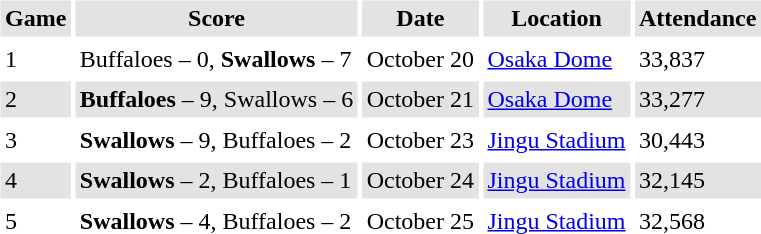<table border="0" cellspacing="3" cellpadding="3">
<tr style="background: #e3e3e3;">
<th>Game</th>
<th>Score</th>
<th>Date</th>
<th>Location</th>
<th>Attendance</th>
</tr>
<tr>
<td>1</td>
<td>Buffaloes – 0, <strong>Swallows</strong> – 7</td>
<td>October 20</td>
<td><a href='#'>Osaka Dome</a></td>
<td>33,837</td>
</tr>
<tr style="background: #e3e3e3;">
<td>2</td>
<td><strong>Buffaloes</strong> – 9, Swallows – 6</td>
<td>October 21</td>
<td><a href='#'>Osaka Dome</a></td>
<td>33,277</td>
</tr>
<tr>
<td>3</td>
<td><strong>Swallows</strong> – 9, Buffaloes – 2</td>
<td>October 23</td>
<td><a href='#'>Jingu Stadium</a></td>
<td>30,443</td>
</tr>
<tr style="background: #e3e3e3;">
<td>4</td>
<td><strong>Swallows</strong> – 2, Buffaloes – 1</td>
<td>October 24</td>
<td><a href='#'>Jingu Stadium</a></td>
<td>32,145</td>
</tr>
<tr>
<td>5</td>
<td><strong>Swallows</strong> – 4, Buffaloes – 2</td>
<td>October 25</td>
<td><a href='#'>Jingu Stadium</a></td>
<td>32,568</td>
</tr>
</table>
